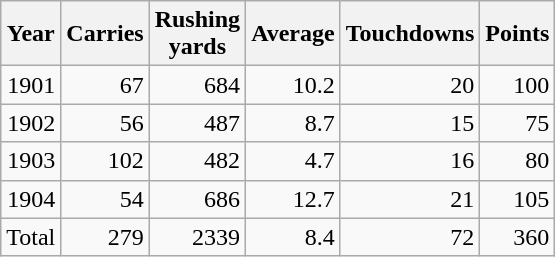<table class="wikitable sortable" style="text-align:right">
<tr style="text-align: center">
<th>Year</th>
<th>Carries</th>
<th>Rushing<br>yards</th>
<th>Average</th>
<th>Touchdowns</th>
<th>Points</th>
</tr>
<tr>
<td>1901</td>
<td>67</td>
<td>684</td>
<td>10.2</td>
<td>20</td>
<td>100</td>
</tr>
<tr>
<td>1902</td>
<td>56</td>
<td>487</td>
<td>8.7</td>
<td>15</td>
<td>75</td>
</tr>
<tr>
<td>1903</td>
<td>102</td>
<td>482</td>
<td>4.7</td>
<td>16</td>
<td>80</td>
</tr>
<tr>
<td>1904</td>
<td>54</td>
<td>686</td>
<td>12.7</td>
<td>21</td>
<td>105</td>
</tr>
<tr>
<td>Total</td>
<td>279</td>
<td>2339</td>
<td>8.4</td>
<td>72</td>
<td>360</td>
</tr>
</table>
